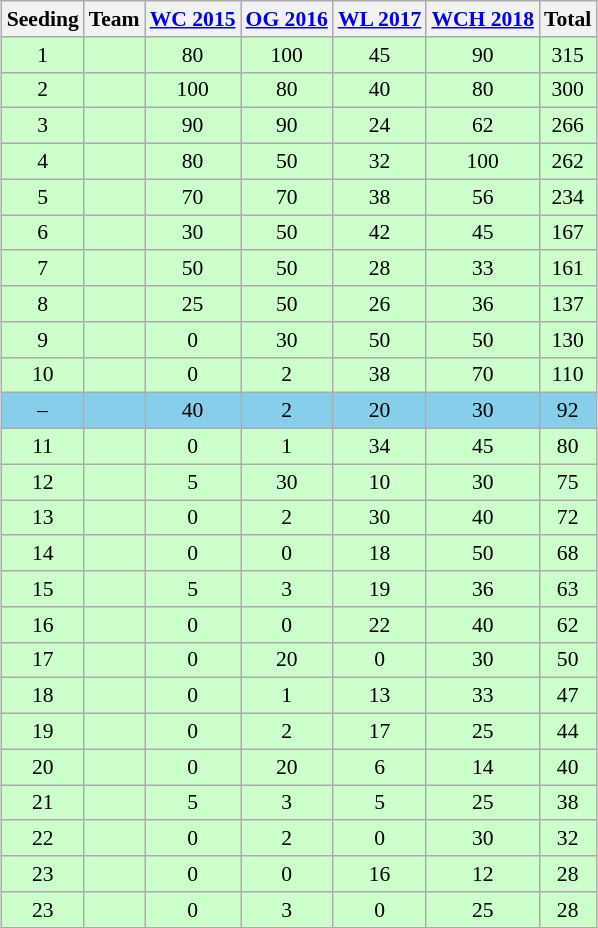<table class="wikitable collapsible sortable" style="font-size:90%; text-align:center; margin:1em auto 1em auto">
<tr>
<th>Seeding</th>
<th>Team</th>
<th><a href='#'>WC 2015</a></th>
<th><a href='#'>OG 2016</a></th>
<th><a href='#'>WL 2017</a></th>
<th><a href='#'>WCH 2018</a></th>
<th>Total</th>
</tr>
<tr bgcolor=#ccffcc>
<td>1</td>
<td style="text-align:left"></td>
<td>80</td>
<td>100</td>
<td>45</td>
<td>90</td>
<td>315</td>
</tr>
<tr bgcolor=#ccffcc>
<td>2</td>
<td style="text-align:left"></td>
<td>100</td>
<td>80</td>
<td>40</td>
<td>80</td>
<td>300</td>
</tr>
<tr bgcolor=#ccffcc>
<td>3</td>
<td style="text-align:left"></td>
<td>90</td>
<td>90</td>
<td>24</td>
<td>62</td>
<td>266</td>
</tr>
<tr bgcolor=#ccffcc>
<td>4</td>
<td style="text-align:left"></td>
<td>80</td>
<td>50</td>
<td>32</td>
<td>100</td>
<td>262</td>
</tr>
<tr bgcolor=#ccffcc>
<td>5</td>
<td style="text-align:left"></td>
<td>70</td>
<td>70</td>
<td>38</td>
<td>56</td>
<td>234</td>
</tr>
<tr bgcolor=#ccffcc>
<td>6</td>
<td style="text-align:left"></td>
<td>30</td>
<td>50</td>
<td>42</td>
<td>45</td>
<td>167</td>
</tr>
<tr bgcolor=#ccffcc>
<td>7</td>
<td style="text-align:left"></td>
<td>50</td>
<td>50</td>
<td>28</td>
<td>33</td>
<td>161</td>
</tr>
<tr bgcolor=#ccffcc>
<td>8</td>
<td style="text-align:left"></td>
<td>25</td>
<td>50</td>
<td>26</td>
<td>36</td>
<td>137</td>
</tr>
<tr bgcolor=#ccffcc>
<td>9</td>
<td style="text-align:left"></td>
<td>0</td>
<td>30</td>
<td>50</td>
<td>50</td>
<td>130</td>
</tr>
<tr bgcolor=#ccffcc>
<td>10</td>
<td style="text-align:left"></td>
<td>0</td>
<td>2</td>
<td>38</td>
<td>70</td>
<td>110</td>
</tr>
<tr bgcolor=#87ceeb>
<td>–</td>
<td style="text-align:left"></td>
<td>40</td>
<td>2</td>
<td>20</td>
<td>30</td>
<td>92</td>
</tr>
<tr bgcolor=#ccffcc>
<td>11</td>
<td style="text-align:left"></td>
<td>0</td>
<td>1</td>
<td>34</td>
<td>45</td>
<td>80</td>
</tr>
<tr bgcolor=#ccffcc>
<td>12</td>
<td style="text-align:left"></td>
<td>5</td>
<td>30</td>
<td>10</td>
<td>30</td>
<td>75</td>
</tr>
<tr bgcolor=#ccffcc>
<td>13</td>
<td style="text-align:left"></td>
<td>0</td>
<td>2</td>
<td>30</td>
<td>40</td>
<td>72</td>
</tr>
<tr bgcolor=#ccffcc>
<td>14</td>
<td style="text-align:left"></td>
<td>0</td>
<td>0</td>
<td>18</td>
<td>50</td>
<td>68</td>
</tr>
<tr bgcolor=#ccffcc>
<td>15</td>
<td style="text-align:left"></td>
<td>5</td>
<td>3</td>
<td>19</td>
<td>36</td>
<td>63</td>
</tr>
<tr bgcolor=#ccffcc>
<td>16</td>
<td style="text-align:left"></td>
<td>0</td>
<td>0</td>
<td>22</td>
<td>40</td>
<td>62</td>
</tr>
<tr bgcolor=#ccffcc>
<td>17</td>
<td style="text-align:left"></td>
<td>0</td>
<td>20</td>
<td>0</td>
<td>30</td>
<td>50</td>
</tr>
<tr bgcolor=#ccffcc>
<td>18</td>
<td style="text-align:left"></td>
<td>0</td>
<td>1</td>
<td>13</td>
<td>33</td>
<td>47</td>
</tr>
<tr bgcolor=#ccffcc>
<td>19</td>
<td style="text-align:left"></td>
<td>0</td>
<td>2</td>
<td>17</td>
<td>25</td>
<td>44</td>
</tr>
<tr bgcolor=#ccffcc>
<td>20</td>
<td style="text-align:left"></td>
<td>0</td>
<td>20</td>
<td>6</td>
<td>14</td>
<td>40</td>
</tr>
<tr bgcolor=#ccffcc>
<td>21</td>
<td style="text-align:left"></td>
<td>5</td>
<td>3</td>
<td>5</td>
<td>25</td>
<td>38</td>
</tr>
<tr bgcolor=#ccffcc>
<td>22</td>
<td style="text-align:left"></td>
<td>0</td>
<td>2</td>
<td>0</td>
<td>30</td>
<td>32</td>
</tr>
<tr bgcolor=#ccffcc>
<td>23</td>
<td style="text-align:left"></td>
<td>0</td>
<td>0</td>
<td>16</td>
<td>12</td>
<td>28</td>
</tr>
<tr bgcolor=#ccffcc>
<td>23</td>
<td style="text-align:left"></td>
<td>0</td>
<td>3</td>
<td>0</td>
<td>25</td>
<td>28</td>
</tr>
</table>
